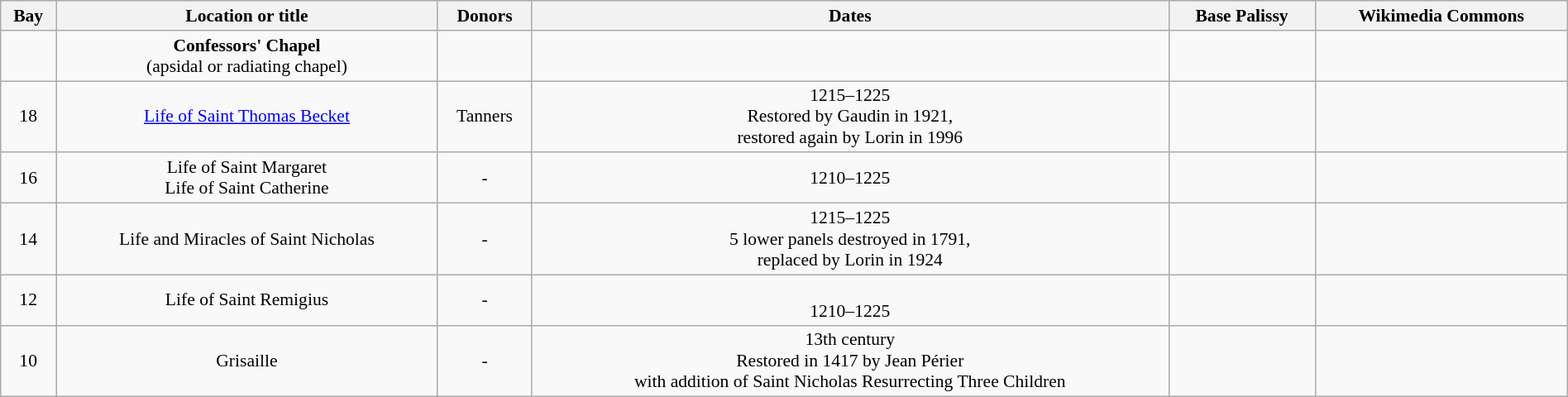<table class="wikitable" style="width:100%;text-align:center;font-size:90%;">
<tr>
<th>Bay</th>
<th>Location or title</th>
<th>Donors</th>
<th>Dates</th>
<th>Base Palissy</th>
<th>Wikimedia Commons</th>
</tr>
<tr>
<td></td>
<td><strong>Confessors' Chapel</strong><br>(apsidal or radiating chapel)</td>
<td></td>
<td></td>
<td></td>
<td></td>
</tr>
<tr>
<td>18</td>
<td><a href='#'>Life of Saint Thomas Becket</a></td>
<td>Tanners</td>
<td>1215–1225<br>Restored by Gaudin in 1921,<br>restored again by Lorin in 1996</td>
<td></td>
<td></td>
</tr>
<tr>
<td>16</td>
<td>Life of Saint Margaret<br>Life of Saint Catherine</td>
<td>-</td>
<td>1210–1225</td>
<td></td>
<td></td>
</tr>
<tr>
<td>14</td>
<td>Life and Miracles of Saint Nicholas</td>
<td>-</td>
<td>1215–1225<br>5 lower panels destroyed in 1791,<br>replaced by Lorin in 1924</td>
<td></td>
<td></td>
</tr>
<tr>
<td>12</td>
<td>Life of Saint Remigius</td>
<td>-</td>
<td><br>1210–1225</td>
<td></td>
<td></td>
</tr>
<tr>
<td>10</td>
<td>Grisaille</td>
<td>-</td>
<td>13th century<br>Restored in 1417 by Jean Périer<br> with addition of Saint Nicholas Resurrecting Three Children</td>
<td></td>
<td></td>
</tr>
</table>
